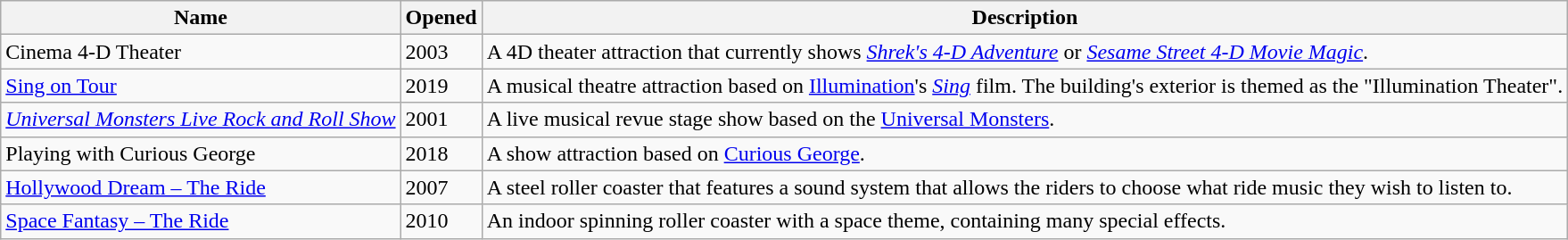<table class="wikitable">
<tr>
<th>Name</th>
<th>Opened</th>
<th>Description</th>
</tr>
<tr>
<td>Cinema 4-D Theater</td>
<td>2003</td>
<td>A 4D theater attraction that currently shows <em><a href='#'>Shrek's 4-D Adventure</a></em> or <em><a href='#'>Sesame Street 4-D Movie Magic</a></em>.</td>
</tr>
<tr>
<td><a href='#'>Sing on Tour</a></td>
<td>2019</td>
<td>A musical theatre attraction based on <a href='#'>Illumination</a>'s <em><a href='#'>Sing</a></em> film. The building's exterior is themed as the "Illumination Theater".</td>
</tr>
<tr>
<td><em><a href='#'>Universal Monsters Live Rock and Roll Show</a></em></td>
<td>2001</td>
<td>A live musical revue stage show based on the <a href='#'>Universal Monsters</a>.</td>
</tr>
<tr>
<td>Playing with Curious George</td>
<td>2018</td>
<td>A show attraction based on <a href='#'>Curious George</a>.</td>
</tr>
<tr>
<td><a href='#'>Hollywood Dream – The Ride</a></td>
<td>2007</td>
<td>A steel roller coaster that features a sound system that allows the riders to choose what ride music they wish to listen to.</td>
</tr>
<tr>
<td><a href='#'>Space Fantasy – The Ride</a></td>
<td>2010</td>
<td>An indoor spinning roller coaster with a space theme, containing many special effects.</td>
</tr>
</table>
